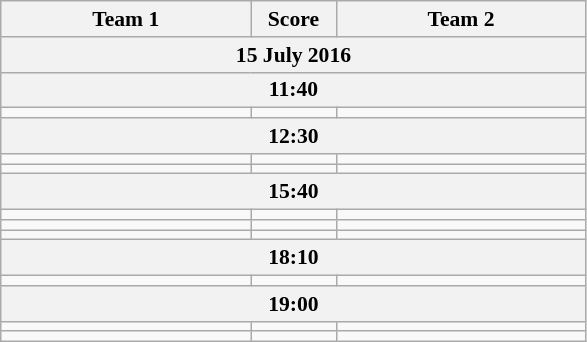<table class="wikitable" style="text-align: center; font-size:90% ">
<tr>
<th align="right" width="160">Team 1</th>
<th width="50">Score</th>
<th align="left" width="160">Team 2</th>
</tr>
<tr>
<th colspan=3>15 July 2016</th>
</tr>
<tr>
<th colspan=3>11:40</th>
</tr>
<tr>
<td align=right></td>
<td align=center></td>
<td align=left><strong></strong></td>
</tr>
<tr>
<th colspan=3>12:30</th>
</tr>
<tr>
<td align=right></td>
<td align=center></td>
<td align=left><strong></strong></td>
</tr>
<tr>
<td align=right></td>
<td align=center></td>
<td align=left><strong></strong></td>
</tr>
<tr>
<th colspan=3>15:40</th>
</tr>
<tr>
<td align=right><strong></strong></td>
<td align=center></td>
<td align=left></td>
</tr>
<tr>
<td align=right></td>
<td align=center></td>
<td align=left><strong></strong></td>
</tr>
<tr>
<td align=right><strong></strong></td>
<td align=center></td>
<td align=left></td>
</tr>
<tr>
<th colspan=3>18:10</th>
</tr>
<tr>
<td align=right></td>
<td align=center></td>
<td align=left><strong></strong></td>
</tr>
<tr>
<th colspan=3>19:00</th>
</tr>
<tr>
<td align=right></td>
<td align=center></td>
<td align=left><strong></strong></td>
</tr>
<tr>
<td align=right><strong></strong></td>
<td align=center></td>
<td align=left></td>
</tr>
</table>
